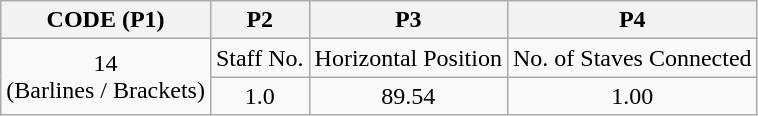<table class="wikitable" style="text-align: center">
<tr>
<th>CODE (P1)</th>
<th>P2</th>
<th>P3</th>
<th>P4</th>
</tr>
<tr>
<td rowspan="2">14<br>(Barlines / Brackets)</td>
<td>Staff No.</td>
<td>Horizontal Position</td>
<td>No. of Staves Connected</td>
</tr>
<tr>
<td>1.0</td>
<td>89.54</td>
<td>1.00</td>
</tr>
</table>
